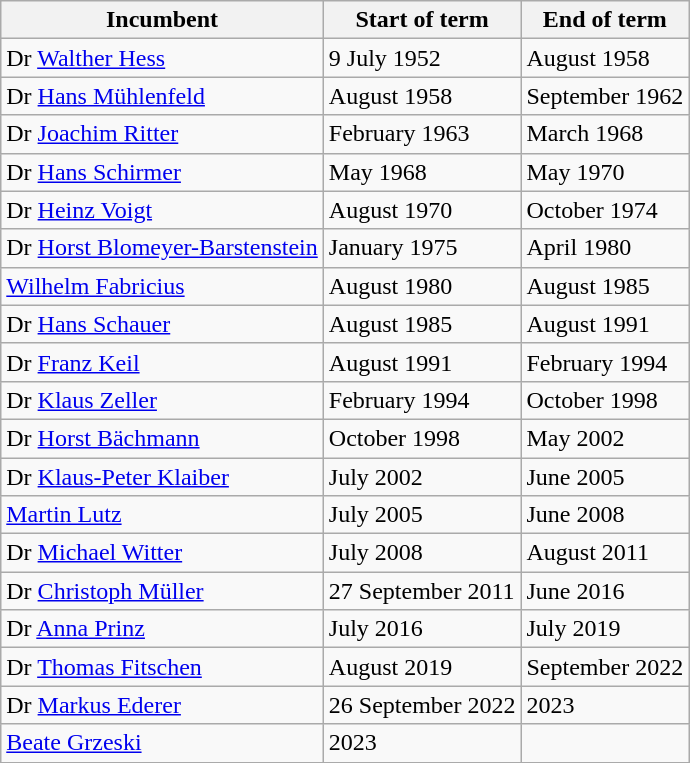<table class="wikitable">
<tr>
<th>Incumbent</th>
<th>Start of term</th>
<th>End of term</th>
</tr>
<tr>
<td>Dr <a href='#'>Walther Hess</a></td>
<td>9 July 1952</td>
<td>August 1958</td>
</tr>
<tr>
<td>Dr <a href='#'>Hans Mühlenfeld</a></td>
<td>August 1958</td>
<td>September 1962</td>
</tr>
<tr>
<td>Dr <a href='#'>Joachim Ritter</a></td>
<td>February 1963</td>
<td>March 1968</td>
</tr>
<tr>
<td>Dr <a href='#'>Hans Schirmer</a></td>
<td>May 1968</td>
<td>May 1970</td>
</tr>
<tr>
<td>Dr <a href='#'>Heinz Voigt</a></td>
<td>August 1970</td>
<td>October 1974</td>
</tr>
<tr>
<td>Dr <a href='#'>Horst Blomeyer-Barstenstein</a></td>
<td>January 1975</td>
<td>April 1980</td>
</tr>
<tr>
<td><a href='#'>Wilhelm Fabricius</a></td>
<td>August 1980</td>
<td>August 1985</td>
</tr>
<tr>
<td>Dr <a href='#'>Hans Schauer</a></td>
<td>August 1985</td>
<td>August 1991</td>
</tr>
<tr>
<td>Dr <a href='#'>Franz Keil</a></td>
<td>August 1991</td>
<td>February 1994</td>
</tr>
<tr>
<td>Dr <a href='#'>Klaus Zeller</a></td>
<td>February 1994</td>
<td>October 1998</td>
</tr>
<tr>
<td>Dr <a href='#'>Horst Bächmann</a></td>
<td>October 1998</td>
<td>May 2002</td>
</tr>
<tr>
<td>Dr <a href='#'>Klaus-Peter Klaiber</a></td>
<td>July 2002</td>
<td>June 2005</td>
</tr>
<tr>
<td><a href='#'>Martin Lutz</a></td>
<td>July 2005</td>
<td>June 2008</td>
</tr>
<tr>
<td>Dr <a href='#'>Michael Witter</a></td>
<td>July 2008</td>
<td>August 2011</td>
</tr>
<tr>
<td>Dr <a href='#'>Christoph Müller</a></td>
<td>27 September 2011</td>
<td>June 2016</td>
</tr>
<tr>
<td>Dr <a href='#'>Anna Prinz</a></td>
<td>July 2016</td>
<td>July 2019</td>
</tr>
<tr>
<td>Dr <a href='#'>Thomas Fitschen</a></td>
<td>August 2019</td>
<td>September 2022</td>
</tr>
<tr>
<td>Dr <a href='#'>Markus Ederer</a></td>
<td>26 September 2022</td>
<td>2023</td>
</tr>
<tr>
<td><a href='#'>Beate Grzeski</a></td>
<td>2023</td>
<td></td>
</tr>
</table>
